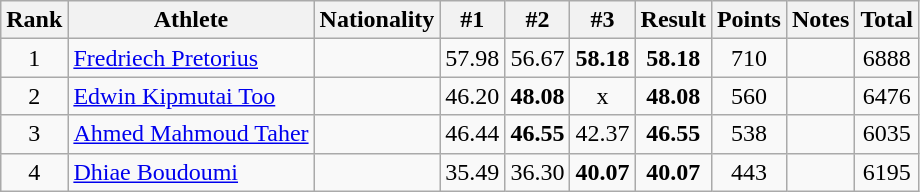<table class="wikitable sortable" style="text-align:center">
<tr>
<th>Rank</th>
<th>Athlete</th>
<th>Nationality</th>
<th>#1</th>
<th>#2</th>
<th>#3</th>
<th>Result</th>
<th>Points</th>
<th>Notes</th>
<th>Total</th>
</tr>
<tr>
<td>1</td>
<td align=left><a href='#'>Fredriech Pretorius</a></td>
<td align=left></td>
<td>57.98</td>
<td>56.67</td>
<td><strong>58.18</strong></td>
<td><strong>58.18</strong></td>
<td>710</td>
<td></td>
<td>6888</td>
</tr>
<tr>
<td>2</td>
<td align=left><a href='#'>Edwin Kipmutai Too</a></td>
<td align=left></td>
<td>46.20</td>
<td><strong>48.08</strong></td>
<td>x</td>
<td><strong>48.08</strong></td>
<td>560</td>
<td></td>
<td>6476</td>
</tr>
<tr>
<td>3</td>
<td align=left><a href='#'>Ahmed Mahmoud Taher</a></td>
<td align=left></td>
<td>46.44</td>
<td><strong>46.55</strong></td>
<td>42.37</td>
<td><strong>46.55</strong></td>
<td>538</td>
<td></td>
<td>6035</td>
</tr>
<tr>
<td>4</td>
<td align=left><a href='#'>Dhiae Boudoumi</a></td>
<td align=left></td>
<td>35.49</td>
<td>36.30</td>
<td><strong>40.07</strong></td>
<td><strong>40.07</strong></td>
<td>443</td>
<td></td>
<td>6195</td>
</tr>
</table>
